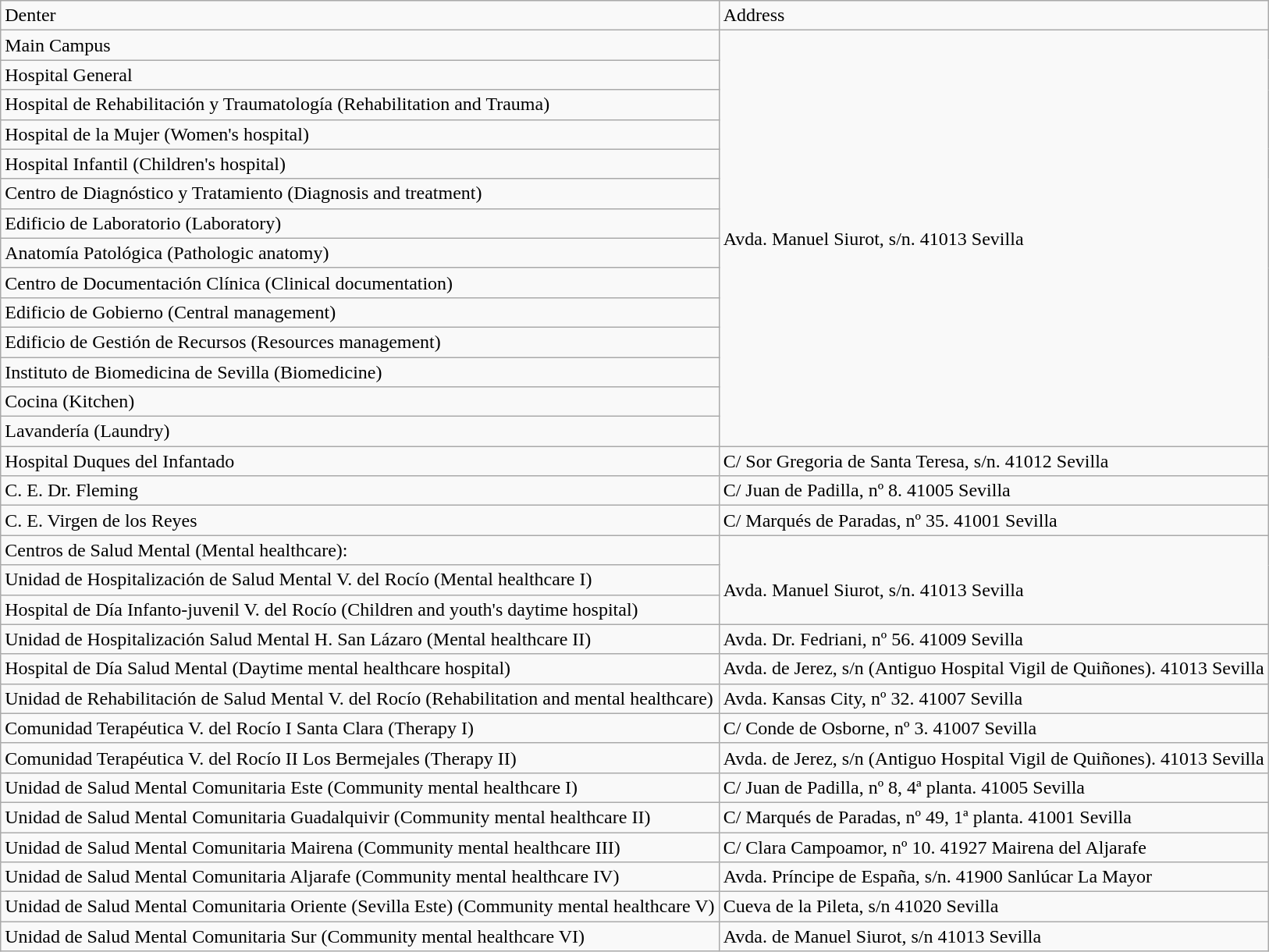<table class="wikitable">
<tr>
<td>Denter</td>
<td>Address</td>
</tr>
<tr>
<td>Main Campus</td>
<td rowspan="14">Avda. Manuel Siurot, s/n. 41013 Sevilla</td>
</tr>
<tr>
<td>Hospital General</td>
</tr>
<tr>
<td>Hospital de Rehabilitación y Traumatología (Rehabilitation and Trauma)</td>
</tr>
<tr>
<td>Hospital de la Mujer (Women's hospital)</td>
</tr>
<tr>
<td>Hospital Infantil (Children's hospital)</td>
</tr>
<tr>
<td>Centro de Diagnóstico y Tratamiento (Diagnosis and treatment)</td>
</tr>
<tr>
<td>Edificio de Laboratorio (Laboratory)</td>
</tr>
<tr>
<td>Anatomía Patológica (Pathologic anatomy)</td>
</tr>
<tr>
<td>Centro de Documentación Clínica (Clinical documentation)</td>
</tr>
<tr>
<td>Edificio de Gobierno (Central management)</td>
</tr>
<tr>
<td>Edificio de Gestión de Recursos (Resources management)</td>
</tr>
<tr>
<td>Instituto de Biomedicina de Sevilla (Biomedicine)</td>
</tr>
<tr>
<td>Cocina (Kitchen)</td>
</tr>
<tr>
<td>Lavandería (Laundry)</td>
</tr>
<tr>
<td>Hospital Duques del Infantado</td>
<td>C/ Sor Gregoria de Santa Teresa, s/n. 41012 Sevilla</td>
</tr>
<tr>
<td>C. E. Dr. Fleming</td>
<td>C/ Juan de Padilla, nº 8. 41005 Sevilla</td>
</tr>
<tr>
<td>C. E. Virgen de los Reyes</td>
<td>C/ Marqués de Paradas, nº 35. 41001 Sevilla</td>
</tr>
<tr>
<td>Centros de Salud Mental (Mental healthcare):</td>
<td rowspan="3"><br>Avda. Manuel Siurot, s/n. 41013 Sevilla</td>
</tr>
<tr>
<td>Unidad de Hospitalización de Salud Mental V. del Rocío (Mental healthcare I)</td>
</tr>
<tr>
<td>Hospital de Día Infanto-juvenil V. del Rocío (Children and youth's daytime hospital)</td>
</tr>
<tr>
<td>Unidad de Hospitalización Salud Mental H. San Lázaro (Mental healthcare II)</td>
<td>Avda. Dr. Fedriani, nº 56. 41009 Sevilla</td>
</tr>
<tr>
<td>Hospital de Día Salud Mental (Daytime mental healthcare hospital)</td>
<td>Avda. de Jerez, s/n (Antiguo Hospital Vigil de Quiñones). 41013 Sevilla</td>
</tr>
<tr>
<td>Unidad de Rehabilitación de Salud Mental V. del Rocío (Rehabilitation and mental healthcare)</td>
<td>Avda. Kansas City, nº 32. 41007 Sevilla</td>
</tr>
<tr>
<td>Comunidad Terapéutica V. del Rocío I Santa Clara (Therapy I)</td>
<td>C/ Conde de Osborne, nº 3. 41007 Sevilla</td>
</tr>
<tr>
<td>Comunidad Terapéutica V. del Rocío II Los Bermejales (Therapy II)</td>
<td>Avda. de Jerez, s/n (Antiguo Hospital Vigil de Quiñones). 41013 Sevilla</td>
</tr>
<tr>
<td>Unidad de Salud Mental Comunitaria Este (Community mental healthcare I)</td>
<td>C/ Juan de Padilla, nº 8, 4ª planta. 41005 Sevilla</td>
</tr>
<tr>
<td>Unidad de Salud Mental Comunitaria Guadalquivir (Community mental healthcare II)</td>
<td>C/ Marqués de Paradas, nº 49, 1ª planta. 41001 Sevilla</td>
</tr>
<tr>
<td>Unidad de Salud Mental Comunitaria Mairena (Community mental healthcare III)</td>
<td>C/ Clara Campoamor, nº 10. 41927 Mairena del Aljarafe</td>
</tr>
<tr>
<td>Unidad de Salud Mental Comunitaria Aljarafe (Community mental healthcare IV)</td>
<td>Avda. Príncipe de España, s/n. 41900 Sanlúcar La Mayor</td>
</tr>
<tr>
<td>Unidad de Salud Mental Comunitaria Oriente (Sevilla Este) (Community mental healthcare V)</td>
<td>Cueva de la Pileta, s/n 41020 Sevilla</td>
</tr>
<tr>
<td>Unidad de Salud Mental Comunitaria Sur (Community mental healthcare VI)</td>
<td>Avda. de Manuel Siurot, s/n 41013 Sevilla</td>
</tr>
</table>
